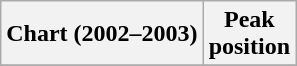<table class="wikitable plainrowheaders">
<tr>
<th>Chart (2002–2003)</th>
<th>Peak<br>position</th>
</tr>
<tr>
</tr>
</table>
